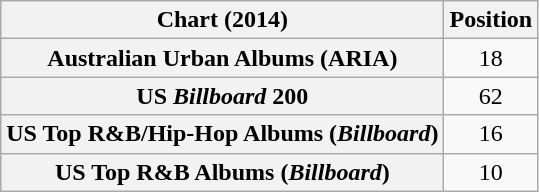<table class="wikitable sortable plainrowheaders" style="text-align:center">
<tr>
<th scope="col">Chart (2014)</th>
<th scope="col">Position</th>
</tr>
<tr>
<th scope="row">Australian Urban Albums (ARIA)</th>
<td>18</td>
</tr>
<tr>
<th scope="row">US <em>Billboard</em> 200</th>
<td>62</td>
</tr>
<tr>
<th scope="row">US Top R&B/Hip-Hop Albums (<em>Billboard</em>)</th>
<td>16</td>
</tr>
<tr>
<th scope="row">US Top R&B Albums (<em>Billboard</em>)</th>
<td>10</td>
</tr>
</table>
